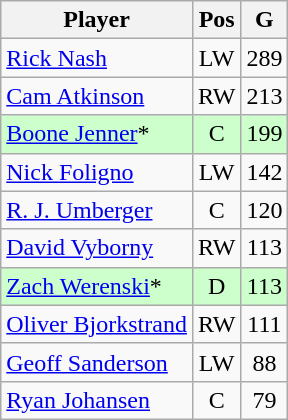<table class="wikitable" style="text-align:center; float:left; margin-right:1em;">
<tr>
<th>Player</th>
<th>Pos</th>
<th>G</th>
</tr>
<tr>
<td style="text-align:left;"><a href='#'>Rick Nash</a></td>
<td>LW</td>
<td>289</td>
</tr>
<tr>
<td style="text-align:left;"><a href='#'>Cam Atkinson</a></td>
<td>RW</td>
<td>213</td>
</tr>
<tr style="background:#cfc;">
<td style="text-align:left;"><a href='#'>Boone Jenner</a>*</td>
<td>C</td>
<td>199</td>
</tr>
<tr>
<td style="text-align:left;"><a href='#'>Nick Foligno</a></td>
<td>LW</td>
<td>142</td>
</tr>
<tr>
<td style="text-align:left;"><a href='#'>R. J. Umberger</a></td>
<td>C</td>
<td>120</td>
</tr>
<tr>
<td style="text-align:left;"><a href='#'>David Vyborny</a></td>
<td>RW</td>
<td>113</td>
</tr>
<tr style="background:#cfc;">
<td style="text-align:left;"><a href='#'>Zach Werenski</a>*</td>
<td>D</td>
<td>113</td>
</tr>
<tr>
<td style="text-align:left;"><a href='#'>Oliver Bjorkstrand</a></td>
<td>RW</td>
<td>111</td>
</tr>
<tr>
<td style="text-align:left;"><a href='#'>Geoff Sanderson</a></td>
<td>LW</td>
<td>88</td>
</tr>
<tr>
<td style="text-align:left;"><a href='#'>Ryan Johansen</a></td>
<td>C</td>
<td>79</td>
</tr>
</table>
